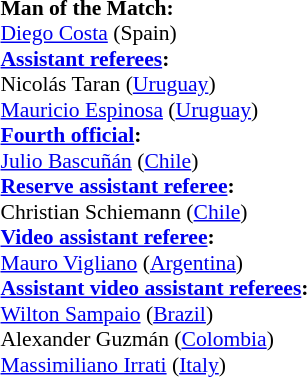<table style="width:100%; font-size:90%;">
<tr>
<td><br><strong>Man of the Match:</strong>
<br><a href='#'>Diego Costa</a> (Spain)<br><strong><a href='#'>Assistant referees</a>:</strong>
<br>Nicolás Taran (<a href='#'>Uruguay</a>)
<br><a href='#'>Mauricio Espinosa</a> (<a href='#'>Uruguay</a>)
<br><strong><a href='#'>Fourth official</a>:</strong>
<br><a href='#'>Julio Bascuñán</a> (<a href='#'>Chile</a>)
<br><strong><a href='#'>Reserve assistant referee</a>:</strong>
<br>Christian Schiemann (<a href='#'>Chile</a>)
<br><strong><a href='#'>Video assistant referee</a>:</strong>
<br><a href='#'>Mauro Vigliano</a> (<a href='#'>Argentina</a>)
<br><strong><a href='#'>Assistant video assistant referees</a>:</strong>
<br><a href='#'>Wilton Sampaio</a> (<a href='#'>Brazil</a>)
<br>Alexander Guzmán (<a href='#'>Colombia</a>)
<br><a href='#'>Massimiliano Irrati</a> (<a href='#'>Italy</a>)</td>
</tr>
</table>
